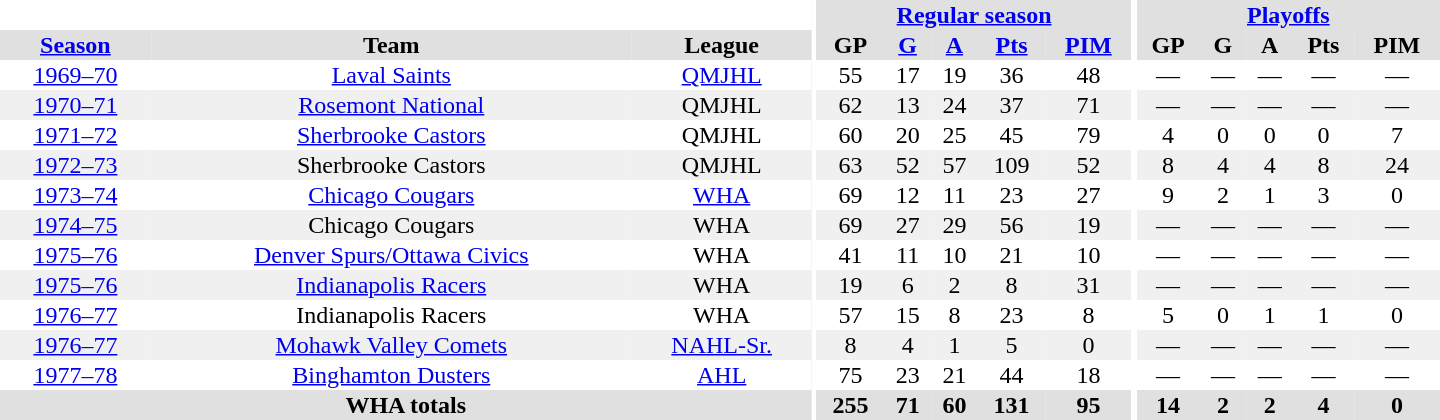<table border="0" cellpadding="1" cellspacing="0" style="text-align:center; width:60em">
<tr bgcolor="#e0e0e0">
<th colspan="3" bgcolor="#ffffff"></th>
<th rowspan="99" bgcolor="#ffffff"></th>
<th colspan="5"><a href='#'>Regular season</a></th>
<th rowspan="99" bgcolor="#ffffff"></th>
<th colspan="5"><a href='#'>Playoffs</a></th>
</tr>
<tr bgcolor="#e0e0e0">
<th><a href='#'>Season</a></th>
<th>Team</th>
<th>League</th>
<th>GP</th>
<th><a href='#'>G</a></th>
<th><a href='#'>A</a></th>
<th><a href='#'>Pts</a></th>
<th><a href='#'>PIM</a></th>
<th>GP</th>
<th>G</th>
<th>A</th>
<th>Pts</th>
<th>PIM</th>
</tr>
<tr>
<td><a href='#'>1969–70</a></td>
<td><a href='#'>Laval Saints</a></td>
<td><a href='#'>QMJHL</a></td>
<td>55</td>
<td>17</td>
<td>19</td>
<td>36</td>
<td>48</td>
<td>—</td>
<td>—</td>
<td>—</td>
<td>—</td>
<td>—</td>
</tr>
<tr bgcolor="#f0f0f0">
<td><a href='#'>1970–71</a></td>
<td><a href='#'>Rosemont National</a></td>
<td>QMJHL</td>
<td>62</td>
<td>13</td>
<td>24</td>
<td>37</td>
<td>71</td>
<td>—</td>
<td>—</td>
<td>—</td>
<td>—</td>
<td>—</td>
</tr>
<tr>
<td><a href='#'>1971–72</a></td>
<td><a href='#'>Sherbrooke Castors</a></td>
<td>QMJHL</td>
<td>60</td>
<td>20</td>
<td>25</td>
<td>45</td>
<td>79</td>
<td>4</td>
<td>0</td>
<td>0</td>
<td>0</td>
<td>7</td>
</tr>
<tr bgcolor="#f0f0f0">
<td><a href='#'>1972–73</a></td>
<td>Sherbrooke Castors</td>
<td>QMJHL</td>
<td>63</td>
<td>52</td>
<td>57</td>
<td>109</td>
<td>52</td>
<td>8</td>
<td>4</td>
<td>4</td>
<td>8</td>
<td>24</td>
</tr>
<tr>
<td><a href='#'>1973–74</a></td>
<td><a href='#'>Chicago Cougars</a></td>
<td><a href='#'>WHA</a></td>
<td>69</td>
<td>12</td>
<td>11</td>
<td>23</td>
<td>27</td>
<td>9</td>
<td>2</td>
<td>1</td>
<td>3</td>
<td>0</td>
</tr>
<tr bgcolor="#f0f0f0">
<td><a href='#'>1974–75</a></td>
<td>Chicago Cougars</td>
<td>WHA</td>
<td>69</td>
<td>27</td>
<td>29</td>
<td>56</td>
<td>19</td>
<td>—</td>
<td>—</td>
<td>—</td>
<td>—</td>
<td>—</td>
</tr>
<tr>
<td><a href='#'>1975–76</a></td>
<td><a href='#'>Denver Spurs/Ottawa Civics</a></td>
<td>WHA</td>
<td>41</td>
<td>11</td>
<td>10</td>
<td>21</td>
<td>10</td>
<td>—</td>
<td>—</td>
<td>—</td>
<td>—</td>
<td>—</td>
</tr>
<tr bgcolor="#f0f0f0">
<td><a href='#'>1975–76</a></td>
<td><a href='#'>Indianapolis Racers</a></td>
<td>WHA</td>
<td>19</td>
<td>6</td>
<td>2</td>
<td>8</td>
<td>31</td>
<td>—</td>
<td>—</td>
<td>—</td>
<td>—</td>
<td>—</td>
</tr>
<tr>
<td><a href='#'>1976–77</a></td>
<td>Indianapolis Racers</td>
<td>WHA</td>
<td>57</td>
<td>15</td>
<td>8</td>
<td>23</td>
<td>8</td>
<td>5</td>
<td>0</td>
<td>1</td>
<td>1</td>
<td>0</td>
</tr>
<tr bgcolor="#f0f0f0">
<td><a href='#'>1976–77</a></td>
<td><a href='#'>Mohawk Valley Comets</a></td>
<td><a href='#'>NAHL-Sr.</a></td>
<td>8</td>
<td>4</td>
<td>1</td>
<td>5</td>
<td>0</td>
<td>—</td>
<td>—</td>
<td>—</td>
<td>—</td>
<td>—</td>
</tr>
<tr>
<td><a href='#'>1977–78</a></td>
<td><a href='#'>Binghamton Dusters</a></td>
<td><a href='#'>AHL</a></td>
<td>75</td>
<td>23</td>
<td>21</td>
<td>44</td>
<td>18</td>
<td>—</td>
<td>—</td>
<td>—</td>
<td>—</td>
<td>—</td>
</tr>
<tr>
</tr>
<tr ALIGN="center" bgcolor="#e0e0e0">
<th colspan="3">WHA totals</th>
<th ALIGN="center">255</th>
<th ALIGN="center">71</th>
<th ALIGN="center">60</th>
<th ALIGN="center">131</th>
<th ALIGN="center">95</th>
<th ALIGN="center">14</th>
<th ALIGN="center">2</th>
<th ALIGN="center">2</th>
<th ALIGN="center">4</th>
<th ALIGN="center">0</th>
</tr>
</table>
